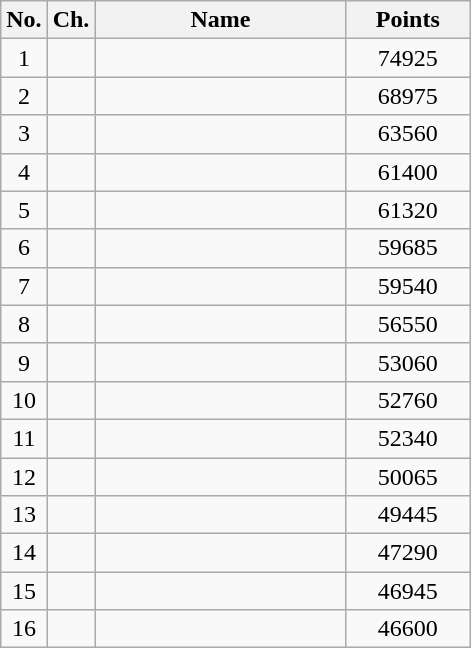<table class="wikitable" style="text-align: center;">
<tr>
<th>No.</th>
<th>Ch.</th>
<th align="left"; width=160>Name</th>
<th width=75>Points</th>
</tr>
<tr>
<td>1</td>
<td></td>
<td style="text-align:left;"></td>
<td>74925</td>
</tr>
<tr>
<td>2</td>
<td></td>
<td style="text-align:left;"></td>
<td>68975</td>
</tr>
<tr>
<td>3</td>
<td></td>
<td style="text-align:left;"></td>
<td>63560</td>
</tr>
<tr>
<td>4</td>
<td></td>
<td style="text-align:left;"></td>
<td>61400</td>
</tr>
<tr>
<td>5</td>
<td></td>
<td style="text-align:left;"></td>
<td>61320</td>
</tr>
<tr>
<td>6</td>
<td></td>
<td style="text-align:left;"></td>
<td>59685</td>
</tr>
<tr>
<td>7</td>
<td></td>
<td style="text-align:left;"></td>
<td>59540</td>
</tr>
<tr>
<td>8</td>
<td></td>
<td style="text-align:left;"></td>
<td>56550</td>
</tr>
<tr>
<td>9</td>
<td></td>
<td style="text-align:left;"></td>
<td>53060</td>
</tr>
<tr>
<td>10</td>
<td></td>
<td style="text-align:left;"></td>
<td>52760</td>
</tr>
<tr>
<td>11</td>
<td></td>
<td style="text-align:left;"></td>
<td>52340</td>
</tr>
<tr>
<td>12</td>
<td></td>
<td style="text-align:left;"></td>
<td>50065</td>
</tr>
<tr>
<td>13</td>
<td></td>
<td style="text-align:left;"></td>
<td>49445</td>
</tr>
<tr>
<td>14</td>
<td></td>
<td style="text-align:left;"></td>
<td>47290</td>
</tr>
<tr>
<td>15</td>
<td></td>
<td style="text-align:left;"></td>
<td>46945</td>
</tr>
<tr>
<td>16</td>
<td></td>
<td style="text-align:left;"></td>
<td>46600</td>
</tr>
</table>
